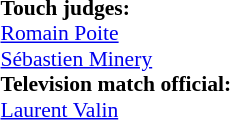<table width=100% style="font-size: 90%">
<tr>
<td><br><strong>Touch judges:</strong>
<br><a href='#'>Romain Poite</a>
<br><a href='#'>Sébastien Minery</a>
<br><strong>Television match official:</strong>
<br><a href='#'>Laurent Valin</a></td>
</tr>
</table>
